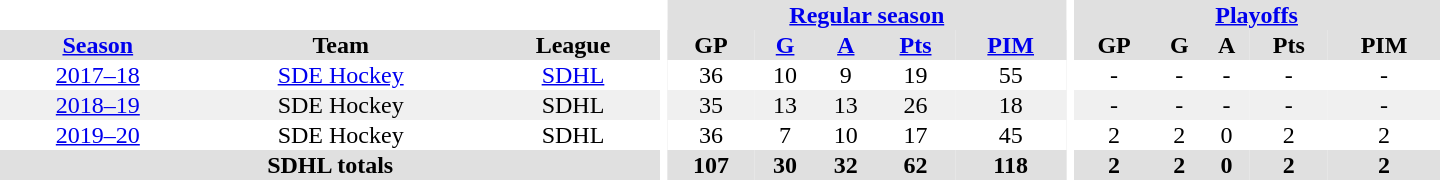<table border="0" cellpadding="1" cellspacing="0" style="text-align:center; width:60em">
<tr bgcolor="#e0e0e0">
<th colspan="3" bgcolor="#ffffff"></th>
<th rowspan="100" bgcolor="#ffffff"></th>
<th colspan="5"><a href='#'>Regular season</a></th>
<th rowspan="100" bgcolor="#ffffff"></th>
<th colspan="5"><a href='#'>Playoffs</a></th>
</tr>
<tr bgcolor="#e0e0e0">
<th><a href='#'>Season</a></th>
<th>Team</th>
<th>League</th>
<th>GP</th>
<th><a href='#'>G</a></th>
<th><a href='#'>A</a></th>
<th><a href='#'>Pts</a></th>
<th><a href='#'>PIM</a></th>
<th>GP</th>
<th>G</th>
<th>A</th>
<th>Pts</th>
<th>PIM</th>
</tr>
<tr>
<td><a href='#'>2017–18</a></td>
<td><a href='#'>SDE Hockey</a></td>
<td><a href='#'>SDHL</a></td>
<td>36</td>
<td>10</td>
<td>9</td>
<td>19</td>
<td>55</td>
<td>-</td>
<td>-</td>
<td>-</td>
<td>-</td>
<td>-</td>
</tr>
<tr style="background:#f0f0f0;">
<td><a href='#'>2018–19</a></td>
<td>SDE Hockey</td>
<td>SDHL</td>
<td>35</td>
<td>13</td>
<td>13</td>
<td>26</td>
<td>18</td>
<td>-</td>
<td>-</td>
<td>-</td>
<td>-</td>
<td>-</td>
</tr>
<tr>
<td><a href='#'>2019–20</a></td>
<td>SDE Hockey</td>
<td>SDHL</td>
<td>36</td>
<td>7</td>
<td>10</td>
<td>17</td>
<td>45</td>
<td>2</td>
<td>2</td>
<td>0</td>
<td>2</td>
<td>2</td>
</tr>
<tr style="text-align:center; background:#e0e0e0;">
<th colspan="3">SDHL totals</th>
<th>107</th>
<th>30</th>
<th>32</th>
<th>62</th>
<th>118</th>
<th>2</th>
<th>2</th>
<th>0</th>
<th>2</th>
<th>2</th>
</tr>
</table>
